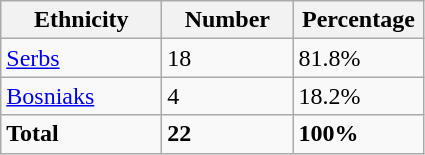<table class="wikitable">
<tr>
<th width="100px">Ethnicity</th>
<th width="80px">Number</th>
<th width="80px">Percentage</th>
</tr>
<tr>
<td><a href='#'>Serbs</a></td>
<td>18</td>
<td>81.8%</td>
</tr>
<tr>
<td><a href='#'>Bosniaks</a></td>
<td>4</td>
<td>18.2%</td>
</tr>
<tr>
<td><strong>Total</strong></td>
<td><strong>22</strong></td>
<td><strong>100%</strong></td>
</tr>
</table>
